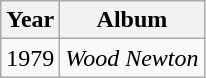<table class="wikitable">
<tr>
<th>Year</th>
<th>Album</th>
</tr>
<tr>
<td>1979</td>
<td><em>Wood Newton</em></td>
</tr>
</table>
